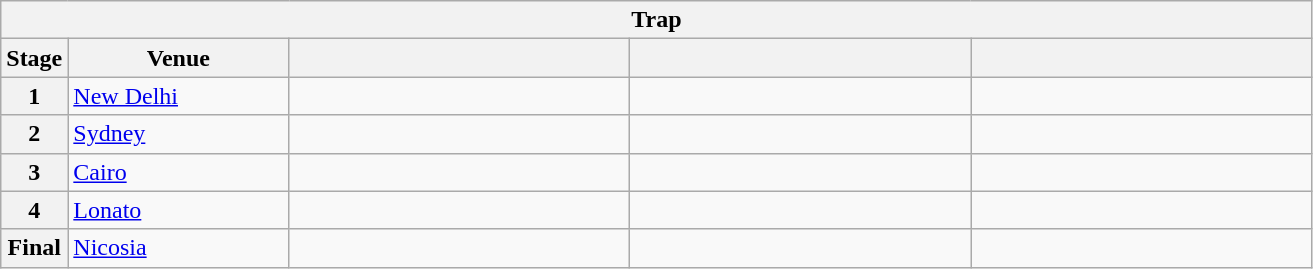<table class="wikitable">
<tr>
<th colspan="5">Trap</th>
</tr>
<tr>
<th>Stage</th>
<th width=140>Venue</th>
<th width=220></th>
<th width=220></th>
<th width=220></th>
</tr>
<tr>
<th>1</th>
<td> <a href='#'>New Delhi</a></td>
<td></td>
<td></td>
<td></td>
</tr>
<tr>
<th>2</th>
<td> <a href='#'>Sydney</a></td>
<td></td>
<td></td>
<td></td>
</tr>
<tr>
<th>3</th>
<td> <a href='#'>Cairo</a></td>
<td></td>
<td></td>
<td></td>
</tr>
<tr>
<th>4</th>
<td> <a href='#'>Lonato</a></td>
<td></td>
<td></td>
<td></td>
</tr>
<tr>
<th>Final</th>
<td> <a href='#'>Nicosia</a></td>
<td></td>
<td></td>
<td></td>
</tr>
</table>
